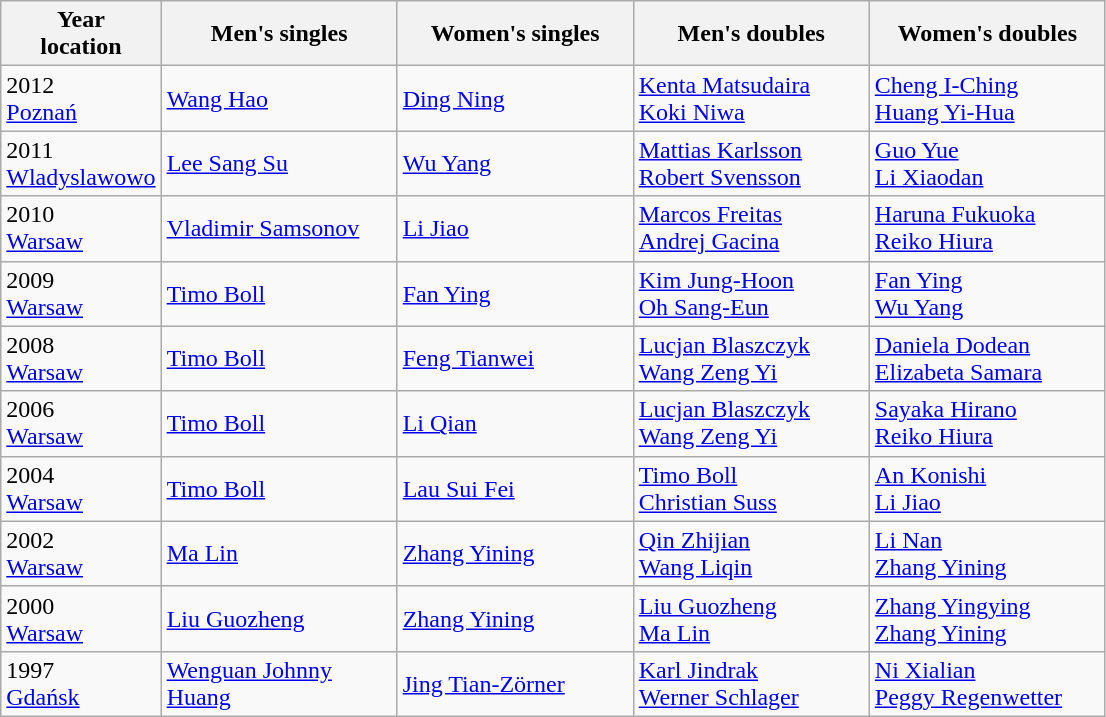<table class="wikitable">
<tr>
<th width="80">Year <br> location</th>
<th style="width:150px;">Men's singles</th>
<th style="width:150px;">Women's singles</th>
<th style="width:150px;">Men's doubles</th>
<th style="width:150px;">Women's doubles</th>
</tr>
<tr>
<td>2012<br> <a href='#'>Poznań</a></td>
<td> <a href='#'>Wang Hao</a></td>
<td> <a href='#'>Ding Ning</a></td>
<td> <a href='#'>Kenta Matsudaira</a><br>  <a href='#'>Koki Niwa</a></td>
<td> <a href='#'>Cheng I-Ching</a><br>  <a href='#'>Huang Yi-Hua</a></td>
</tr>
<tr>
<td>2011<br> <a href='#'>Wladyslawowo</a></td>
<td> <a href='#'>Lee Sang Su</a></td>
<td> <a href='#'>Wu Yang</a></td>
<td> <a href='#'>Mattias Karlsson</a><br>  <a href='#'>Robert Svensson</a></td>
<td> <a href='#'>Guo Yue</a><br>  <a href='#'>Li Xiaodan</a></td>
</tr>
<tr>
<td>2010<br> <a href='#'>Warsaw</a></td>
<td> <a href='#'>Vladimir Samsonov</a></td>
<td> <a href='#'>Li Jiao</a></td>
<td> <a href='#'>Marcos Freitas</a><br>  <a href='#'>Andrej Gacina</a></td>
<td> <a href='#'>Haruna Fukuoka</a><br>  <a href='#'>Reiko Hiura</a></td>
</tr>
<tr>
<td>2009<br> <a href='#'>Warsaw</a></td>
<td> <a href='#'>Timo Boll</a></td>
<td> <a href='#'>Fan Ying</a></td>
<td> <a href='#'>Kim Jung-Hoon</a><br>  <a href='#'>Oh Sang-Eun</a></td>
<td> <a href='#'>Fan Ying</a><br>  <a href='#'>Wu Yang</a></td>
</tr>
<tr>
<td>2008<br> <a href='#'>Warsaw</a></td>
<td> <a href='#'>Timo Boll</a></td>
<td> <a href='#'>Feng Tianwei</a></td>
<td> <a href='#'>Lucjan Blaszczyk</a><br>  <a href='#'>Wang Zeng Yi</a></td>
<td> <a href='#'>Daniela Dodean</a><br>  <a href='#'>Elizabeta Samara</a></td>
</tr>
<tr>
<td>2006<br> <a href='#'>Warsaw</a></td>
<td> <a href='#'>Timo Boll</a></td>
<td> <a href='#'>Li Qian</a></td>
<td> <a href='#'>Lucjan Blaszczyk</a><br>  <a href='#'>Wang Zeng Yi</a></td>
<td> <a href='#'>Sayaka Hirano</a><br>  <a href='#'>Reiko Hiura</a></td>
</tr>
<tr>
<td>2004<br> <a href='#'>Warsaw</a></td>
<td> <a href='#'>Timo Boll</a></td>
<td> <a href='#'>Lau Sui Fei</a></td>
<td> <a href='#'>Timo Boll</a><br>  <a href='#'>Christian Suss</a></td>
<td> <a href='#'>An Konishi</a><br>  <a href='#'>Li Jiao</a></td>
</tr>
<tr>
<td>2002<br> <a href='#'>Warsaw</a></td>
<td> <a href='#'>Ma Lin</a></td>
<td> <a href='#'>Zhang Yining</a></td>
<td> <a href='#'>Qin Zhijian</a><br>  <a href='#'>Wang Liqin</a></td>
<td> <a href='#'>Li Nan</a><br>  <a href='#'>Zhang Yining</a></td>
</tr>
<tr>
<td>2000<br> <a href='#'>Warsaw</a></td>
<td> <a href='#'>Liu Guozheng</a></td>
<td> <a href='#'>Zhang Yining</a></td>
<td> <a href='#'>Liu Guozheng</a><br>  <a href='#'>Ma Lin</a></td>
<td> <a href='#'>Zhang Yingying</a><br>  <a href='#'>Zhang Yining</a></td>
</tr>
<tr>
<td>1997<br> <a href='#'>Gdańsk</a></td>
<td> <a href='#'>Wenguan Johnny Huang</a></td>
<td> <a href='#'>Jing Tian-Zörner</a></td>
<td> <a href='#'>Karl Jindrak</a><br>  <a href='#'>Werner Schlager</a></td>
<td> <a href='#'>Ni Xialian</a><br>  <a href='#'>Peggy Regenwetter</a></td>
</tr>
</table>
